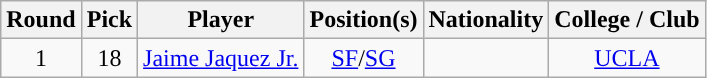<table class="wikitable sortable sortable">
<tr>
<th>Round</th>
<th>Pick</th>
<th>Player</th>
<th>Position(s)</th>
<th>Nationality</th>
<th>College / Club</th>
</tr>
<tr style="text-align: center">
<td>1</td>
<td>18</td>
<td><a href='#'>Jaime Jaquez Jr.</a></td>
<td><a href='#'>SF</a>/<a href='#'>SG</a></td>
<td></td>
<td><a href='#'>UCLA</a> </td>
</tr>
</table>
